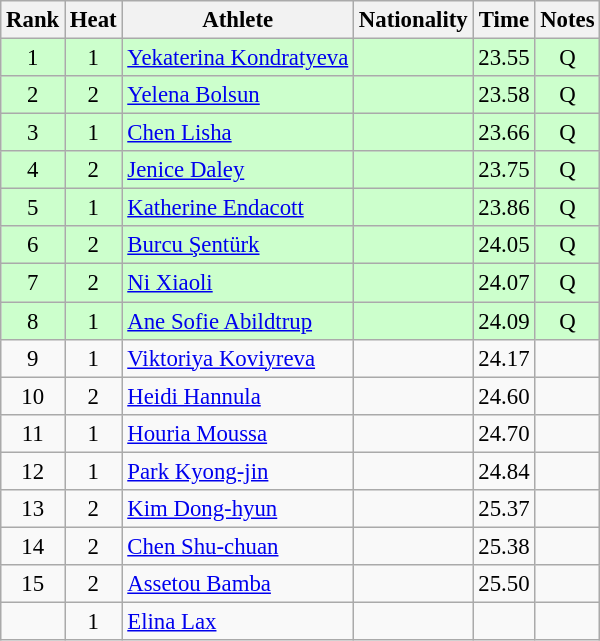<table class="wikitable sortable" style="text-align:center;font-size:95%">
<tr>
<th>Rank</th>
<th>Heat</th>
<th>Athlete</th>
<th>Nationality</th>
<th>Time</th>
<th>Notes</th>
</tr>
<tr bgcolor=ccffcc>
<td>1</td>
<td>1</td>
<td align="left"><a href='#'>Yekaterina Kondratyeva</a></td>
<td align=left></td>
<td>23.55</td>
<td>Q</td>
</tr>
<tr bgcolor=ccffcc>
<td>2</td>
<td>2</td>
<td align="left"><a href='#'>Yelena Bolsun</a></td>
<td align=left></td>
<td>23.58</td>
<td>Q</td>
</tr>
<tr bgcolor=ccffcc>
<td>3</td>
<td>1</td>
<td align="left"><a href='#'>Chen Lisha</a></td>
<td align=left></td>
<td>23.66</td>
<td>Q</td>
</tr>
<tr bgcolor=ccffcc>
<td>4</td>
<td>2</td>
<td align="left"><a href='#'>Jenice Daley</a></td>
<td align=left></td>
<td>23.75</td>
<td>Q</td>
</tr>
<tr bgcolor=ccffcc>
<td>5</td>
<td>1</td>
<td align="left"><a href='#'>Katherine Endacott</a></td>
<td align=left></td>
<td>23.86</td>
<td>Q</td>
</tr>
<tr bgcolor=ccffcc>
<td>6</td>
<td>2</td>
<td align="left"><a href='#'>Burcu Şentürk</a></td>
<td align=left></td>
<td>24.05</td>
<td>Q</td>
</tr>
<tr bgcolor=ccffcc>
<td>7</td>
<td>2</td>
<td align="left"><a href='#'>Ni Xiaoli</a></td>
<td align=left></td>
<td>24.07</td>
<td>Q</td>
</tr>
<tr bgcolor=ccffcc>
<td>8</td>
<td>1</td>
<td align="left"><a href='#'>Ane Sofie Abildtrup</a></td>
<td align=left></td>
<td>24.09</td>
<td>Q</td>
</tr>
<tr>
<td>9</td>
<td>1</td>
<td align="left"><a href='#'>Viktoriya Koviyreva</a></td>
<td align=left></td>
<td>24.17</td>
<td></td>
</tr>
<tr>
<td>10</td>
<td>2</td>
<td align="left"><a href='#'>Heidi Hannula</a></td>
<td align=left></td>
<td>24.60</td>
<td></td>
</tr>
<tr>
<td>11</td>
<td>1</td>
<td align="left"><a href='#'>Houria Moussa</a></td>
<td align=left></td>
<td>24.70</td>
<td></td>
</tr>
<tr>
<td>12</td>
<td>1</td>
<td align="left"><a href='#'>Park Kyong-jin</a></td>
<td align=left></td>
<td>24.84</td>
<td></td>
</tr>
<tr>
<td>13</td>
<td>2</td>
<td align="left"><a href='#'>Kim Dong-hyun</a></td>
<td align=left></td>
<td>25.37</td>
<td></td>
</tr>
<tr>
<td>14</td>
<td>2</td>
<td align="left"><a href='#'>Chen Shu-chuan</a></td>
<td align=left></td>
<td>25.38</td>
<td></td>
</tr>
<tr>
<td>15</td>
<td>2</td>
<td align="left"><a href='#'>Assetou Bamba</a></td>
<td align=left></td>
<td>25.50</td>
<td></td>
</tr>
<tr>
<td></td>
<td>1</td>
<td align="left"><a href='#'>Elina Lax</a></td>
<td align=left></td>
<td></td>
<td></td>
</tr>
</table>
